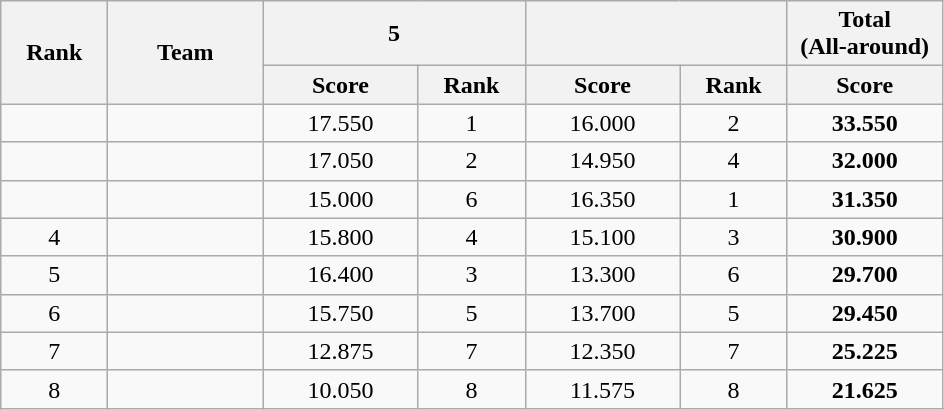<table class="wikitable" style="text-align:center">
<tr>
<th style="width:4em" rowspan="2">Rank</th>
<th style="width:6em" rowspan="2">Team</th>
<th style="width:6em" colspan="2">5 </th>
<th style="width:6em" colspan="2"></th>
<th style="width:6em" colspan="2">Total<br>(All-around)</th>
</tr>
<tr>
<th style="width:6em">Score</th>
<th style="width:4em">Rank</th>
<th style="width:6em">Score</th>
<th style="width:4em">Rank</th>
<th style="width:6em">Score</th>
</tr>
<tr>
<td></td>
<td align="left"></td>
<td>17.550</td>
<td>1</td>
<td>16.000</td>
<td>2</td>
<td><strong>33.550</strong></td>
</tr>
<tr>
<td></td>
<td align="left"></td>
<td>17.050</td>
<td>2</td>
<td>14.950</td>
<td>4</td>
<td><strong>32.000</strong></td>
</tr>
<tr>
<td></td>
<td align="left"></td>
<td>15.000</td>
<td>6</td>
<td>16.350</td>
<td>1</td>
<td><strong>31.350</strong></td>
</tr>
<tr>
<td>4</td>
<td align="left"></td>
<td>15.800</td>
<td>4</td>
<td>15.100</td>
<td>3</td>
<td><strong>30.900</strong></td>
</tr>
<tr>
<td>5</td>
<td align="left"></td>
<td>16.400</td>
<td>3</td>
<td>13.300</td>
<td>6</td>
<td><strong>29.700</strong></td>
</tr>
<tr>
<td>6</td>
<td align="left"></td>
<td>15.750</td>
<td>5</td>
<td>13.700</td>
<td>5</td>
<td><strong>29.450</strong></td>
</tr>
<tr>
<td>7</td>
<td align="left"></td>
<td>12.875</td>
<td>7</td>
<td>12.350</td>
<td>7</td>
<td><strong>25.225</strong></td>
</tr>
<tr>
<td>8</td>
<td align="left"></td>
<td>10.050</td>
<td>8</td>
<td>11.575</td>
<td>8</td>
<td><strong>21.625</strong></td>
</tr>
</table>
